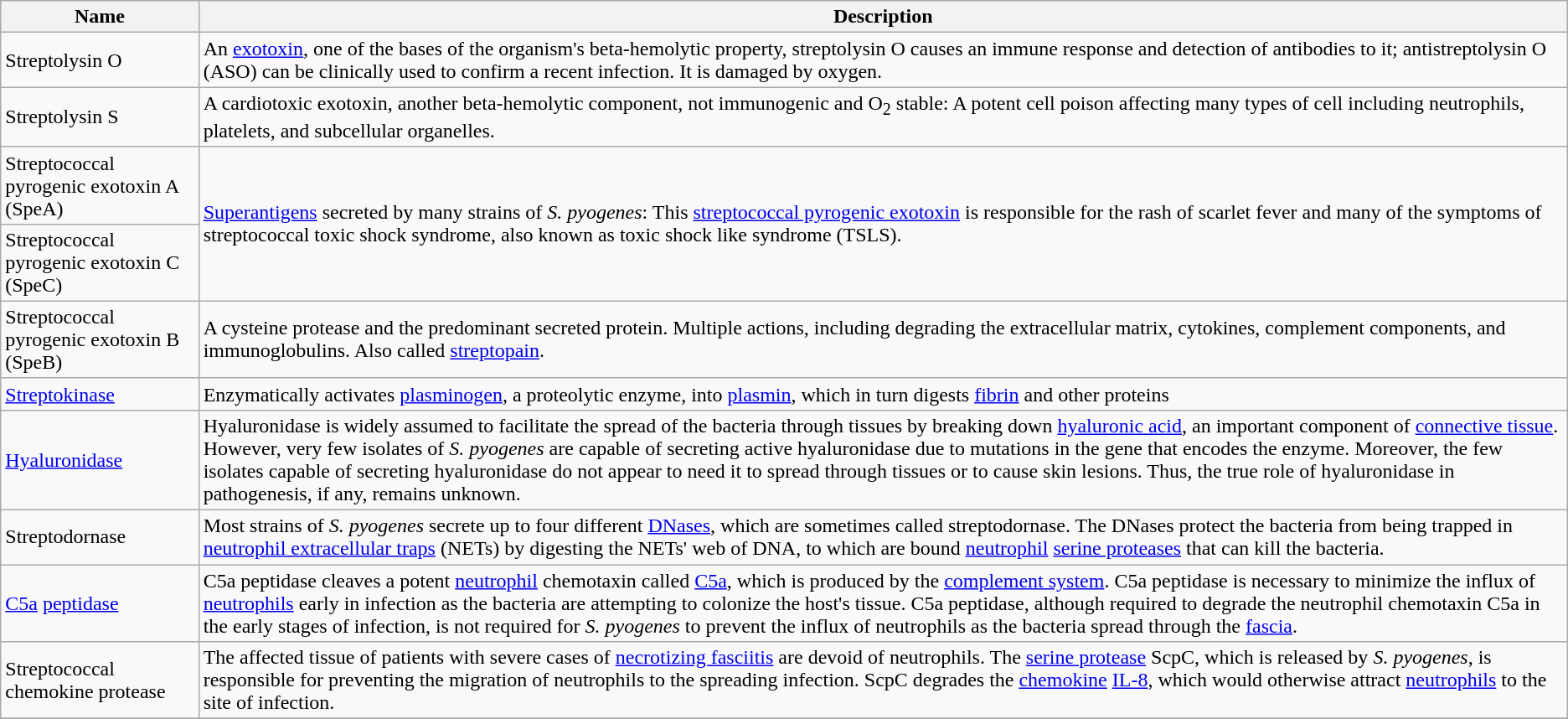<table class="wikitable" font-size:85%; margin-left:15px">
<tr>
<th>Name</th>
<th>Description</th>
</tr>
<tr>
<td>Streptolysin O</td>
<td>An <a href='#'>exotoxin</a>, one of the bases of the organism's beta-hemolytic property, streptolysin O causes an immune response and detection of antibodies to it; antistreptolysin O (ASO) can be clinically used to confirm a recent infection.  It is damaged by oxygen.</td>
</tr>
<tr>
<td>Streptolysin S</td>
<td>A cardiotoxic exotoxin, another beta-hemolytic component, not immunogenic and O<sub>2</sub> stable: A potent cell poison affecting many types of cell including neutrophils, platelets, and subcellular organelles.</td>
</tr>
<tr>
<td>Streptococcal pyrogenic exotoxin A (SpeA)</td>
<td rowspan=2><a href='#'>Superantigens</a> secreted by many strains of <em>S. pyogenes</em>:  This <a href='#'>streptococcal pyrogenic exotoxin</a> is responsible for the rash of scarlet fever and many of the symptoms of streptococcal toxic shock syndrome, also known as toxic shock like syndrome (TSLS).</td>
</tr>
<tr>
<td>Streptococcal pyrogenic exotoxin C (SpeC)</td>
</tr>
<tr>
<td>Streptococcal pyrogenic exotoxin B (SpeB)</td>
<td>A cysteine protease and the predominant secreted protein. Multiple actions, including degrading the extracellular matrix, cytokines, complement components, and immunoglobulins. Also called <a href='#'>streptopain</a>.</td>
</tr>
<tr>
<td><a href='#'>Streptokinase</a></td>
<td>Enzymatically activates <a href='#'>plasminogen</a>, a proteolytic enzyme, into <a href='#'>plasmin</a>, which in turn digests <a href='#'>fibrin</a> and other proteins</td>
</tr>
<tr>
<td><a href='#'>Hyaluronidase</a></td>
<td>Hyaluronidase is widely assumed to facilitate the spread of the bacteria through tissues by breaking down <a href='#'>hyaluronic acid</a>, an important component of <a href='#'>connective tissue</a>.  However, very few isolates of <em>S. pyogenes</em> are capable of secreting active hyaluronidase due to mutations in the gene that encodes the enzyme.  Moreover, the few isolates capable of secreting hyaluronidase do not appear to need it to spread through tissues or to cause skin lesions.  Thus, the true role of hyaluronidase in pathogenesis, if any, remains unknown.</td>
</tr>
<tr>
<td>Streptodornase</td>
<td>Most strains of <em>S. pyogenes</em> secrete up to four different <a href='#'>DNases</a>, which are sometimes called streptodornase. The DNases protect the bacteria from being trapped in <a href='#'>neutrophil extracellular traps</a> (NETs) by digesting the NETs' web of DNA, to which are bound <a href='#'>neutrophil</a> <a href='#'>serine proteases</a> that can kill the bacteria.</td>
</tr>
<tr>
<td><a href='#'>C5a</a> <a href='#'>peptidase</a></td>
<td>C5a peptidase cleaves a potent <a href='#'>neutrophil</a> chemotaxin called <a href='#'>C5a</a>, which is produced by the <a href='#'>complement system</a>.  C5a peptidase is necessary to minimize the influx of <a href='#'>neutrophils</a> early in infection as the bacteria are attempting to colonize the host's tissue. C5a peptidase, although required to degrade the neutrophil chemotaxin C5a in the early stages of infection, is not required for <em>S. pyogenes</em> to prevent the influx of neutrophils as the bacteria spread through the <a href='#'>fascia</a>.</td>
</tr>
<tr>
<td>Streptococcal chemokine protease</td>
<td>The affected tissue of patients with severe cases of <a href='#'>necrotizing fasciitis</a> are devoid of neutrophils. The <a href='#'>serine protease</a> ScpC, which is released by <em>S. pyogenes</em>, is responsible for preventing the migration of neutrophils to the spreading infection. ScpC degrades the <a href='#'>chemokine</a> <a href='#'>IL-8</a>, which would otherwise attract <a href='#'>neutrophils</a> to the site of infection.</td>
</tr>
<tr>
</tr>
</table>
